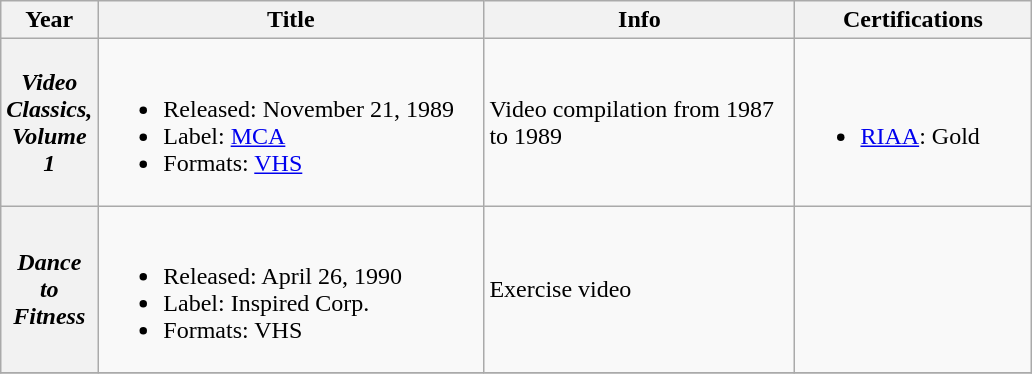<table class="wikitable plainrowheaders">
<tr>
<th style="width:30px;">Year</th>
<th style="width:250px;">Title</th>
<th style="width:200px;">Info</th>
<th style="width:150px;">Certifications</th>
</tr>
<tr>
<th scope="row"><em>Video Classics, Volume 1</em></th>
<td><br><ul><li>Released: November 21, 1989</li><li>Label: <a href='#'>MCA</a></li><li>Formats: <a href='#'>VHS</a></li></ul></td>
<td>Video compilation from 1987 to 1989</td>
<td align="left"><br><ul><li><a href='#'>RIAA</a>: Gold</li></ul></td>
</tr>
<tr>
<th scope="row"><em>Dance to Fitness</em></th>
<td><br><ul><li>Released: April 26, 1990</li><li>Label: Inspired Corp.</li><li>Formats: VHS</li></ul></td>
<td>Exercise video</td>
<td align="left"></td>
</tr>
<tr>
</tr>
</table>
